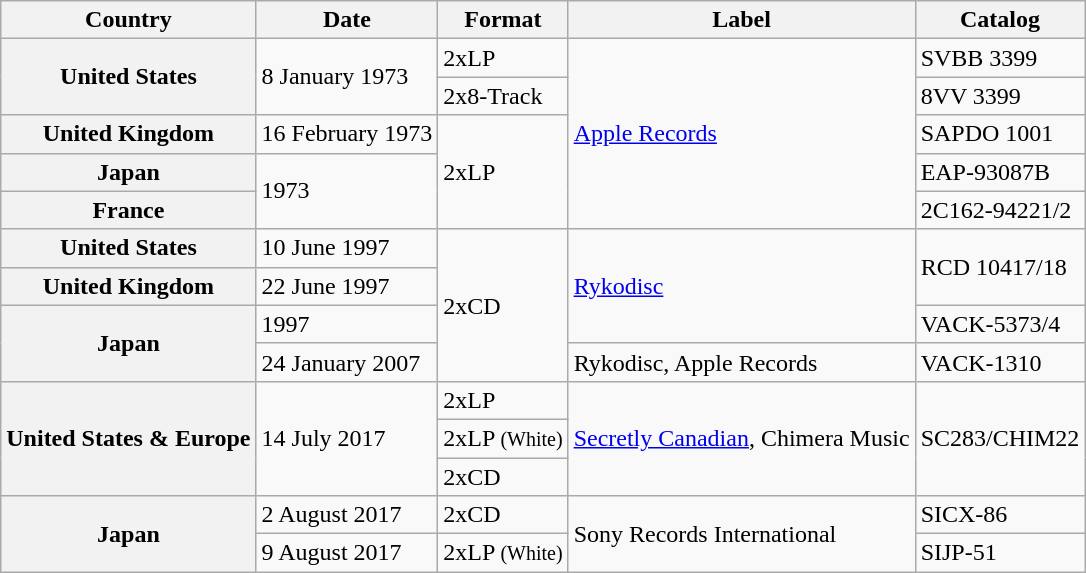<table class="wikitable plainrowheaders">
<tr>
<th scope="col">Country</th>
<th scope="col">Date</th>
<th scope="col">Format</th>
<th scope="col">Label</th>
<th scope="col">Catalog</th>
</tr>
<tr>
<th scope="row" rowspan="2">United States</th>
<td rowspan="2">8 January 1973</td>
<td>2xLP</td>
<td rowspan="5"><a href='#'>Apple Records</a></td>
<td>SVBB 3399</td>
</tr>
<tr>
<td>2x8-Track</td>
<td>8VV 3399</td>
</tr>
<tr>
<th scope="row">United Kingdom</th>
<td>16 February 1973</td>
<td rowspan="3">2xLP</td>
<td>SAPDO 1001</td>
</tr>
<tr>
<th scope="row">Japan</th>
<td rowspan="2">1973</td>
<td>EAP-93087B</td>
</tr>
<tr>
<th scope="row">France</th>
<td>2C162-94221/2</td>
</tr>
<tr>
<th scope="row">United States</th>
<td>10 June 1997</td>
<td rowspan="4">2xCD</td>
<td rowspan="3"><a href='#'>Rykodisc</a></td>
<td rowspan="2">RCD 10417/18</td>
</tr>
<tr>
<th scope="row">United Kingdom</th>
<td>22 June 1997</td>
</tr>
<tr>
<th scope="row" rowspan="2">Japan</th>
<td>1997</td>
<td>VACK-5373/4</td>
</tr>
<tr>
<td>24 January 2007</td>
<td>Rykodisc, Apple Records</td>
<td>VACK-1310</td>
</tr>
<tr>
<th scope="row" rowspan="3">United States & Europe</th>
<td rowspan="3">14 July 2017</td>
<td>2xLP</td>
<td rowspan="3"><a href='#'>Secretly Canadian</a>, Chimera Music</td>
<td rowspan="3">SC283/CHIM22</td>
</tr>
<tr>
<td>2xLP <small>(White)</small></td>
</tr>
<tr>
<td>2xCD</td>
</tr>
<tr>
<th scope="row" rowspan="2">Japan</th>
<td>2 August 2017</td>
<td>2xCD</td>
<td rowspan="2">Sony Records International</td>
<td>SICX-86</td>
</tr>
<tr>
<td>9 August 2017</td>
<td>2xLP <small>(White)</small></td>
<td>SIJP-51</td>
</tr>
</table>
